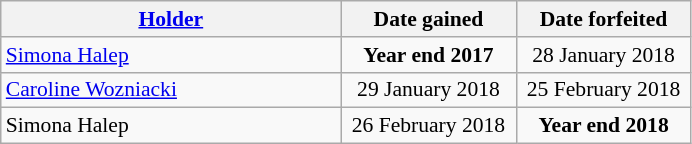<table class="wikitable" style="font-size:90%">
<tr>
<th style="width:220px;"><a href='#'>Holder</a></th>
<th style="width:110px;">Date gained</th>
<th style="width:110px;">Date forfeited</th>
</tr>
<tr>
<td> <a href='#'>Simona Halep</a></td>
<td style="text-align:center;"><strong> Year end 2017</strong></td>
<td style="text-align:center;">28 January 2018</td>
</tr>
<tr>
<td> <a href='#'>Caroline Wozniacki</a></td>
<td style="text-align:center;">29 January 2018</td>
<td style="text-align:center;">25 February 2018</td>
</tr>
<tr>
<td> Simona Halep</td>
<td style="text-align:center;">26 February 2018</td>
<td style="text-align:center;"><strong> Year end 2018</strong></td>
</tr>
</table>
